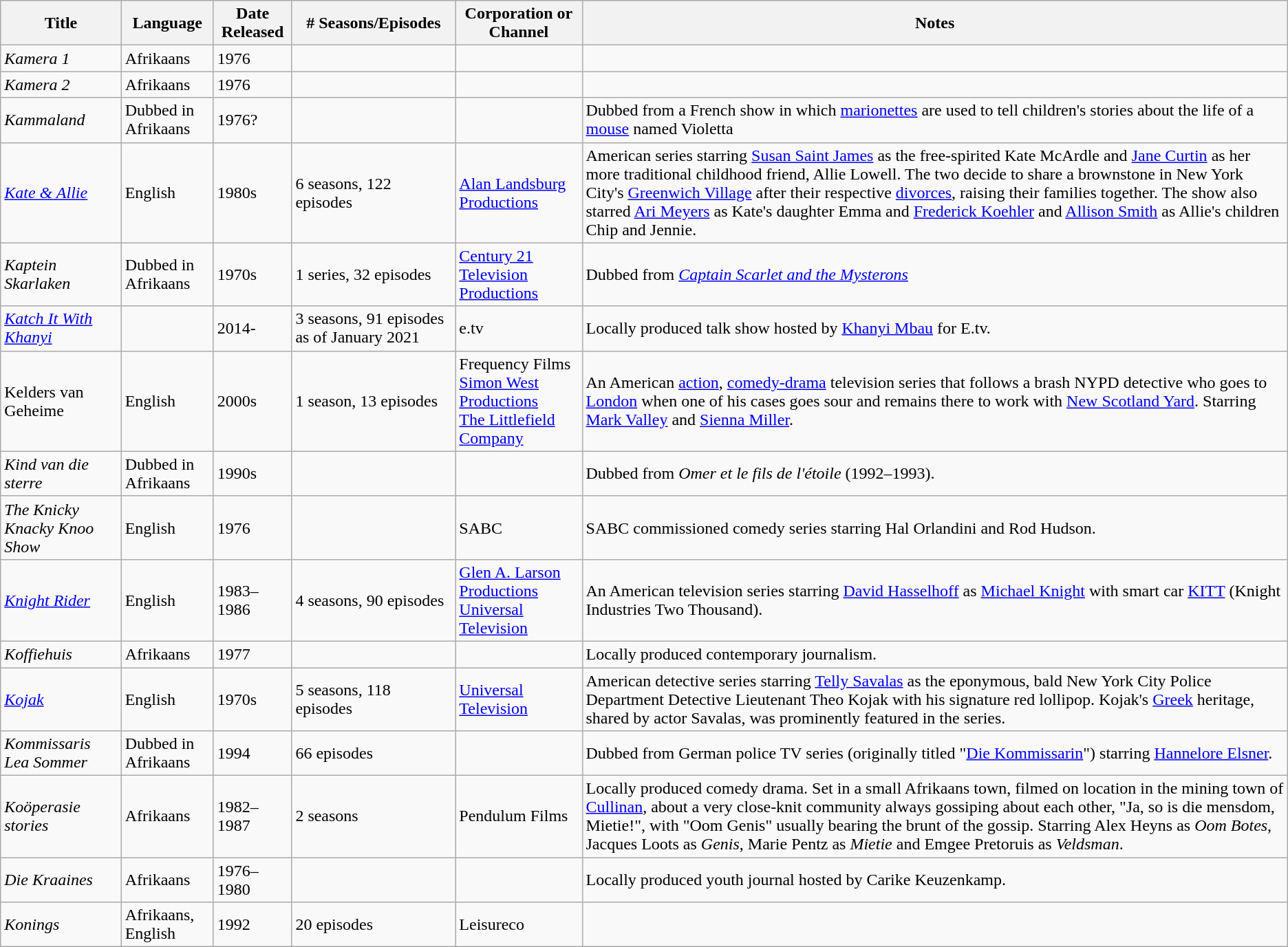<table class="wikitable sortable">
<tr>
<th>Title</th>
<th>Language</th>
<th>Date Released</th>
<th># Seasons/Episodes</th>
<th>Corporation or Channel</th>
<th>Notes</th>
</tr>
<tr>
<td><em>Kamera 1</em></td>
<td>Afrikaans</td>
<td>1976</td>
<td></td>
<td></td>
<td></td>
</tr>
<tr>
<td><em>Kamera 2</em></td>
<td>Afrikaans</td>
<td>1976</td>
<td></td>
<td></td>
<td></td>
</tr>
<tr>
<td><em>Kammaland</em></td>
<td>Dubbed in Afrikaans</td>
<td>1976?</td>
<td></td>
<td></td>
<td>Dubbed from a French show in which <a href='#'>marionettes</a> are used to tell children's stories about the life of a <a href='#'>mouse</a> named Violetta</td>
</tr>
<tr>
<td><em><a href='#'>Kate & Allie</a></em></td>
<td>English</td>
<td>1980s</td>
<td>6 seasons, 122 episodes</td>
<td><a href='#'>Alan Landsburg Productions</a></td>
<td>American series starring <a href='#'>Susan Saint James</a> as the free-spirited Kate McArdle and <a href='#'>Jane Curtin</a> as her more traditional childhood friend, Allie Lowell. The two decide to share a brownstone in New York City's <a href='#'>Greenwich Village</a> after their respective <a href='#'>divorces</a>, raising their families together. The show also starred <a href='#'>Ari Meyers</a> as Kate's daughter Emma and <a href='#'>Frederick Koehler</a> and <a href='#'>Allison Smith</a> as Allie's children Chip and Jennie.</td>
</tr>
<tr>
<td><em>Kaptein Skarlaken</em></td>
<td>Dubbed in Afrikaans</td>
<td>1970s</td>
<td>1 series, 32 episodes</td>
<td><a href='#'>Century 21 Television Productions</a></td>
<td>Dubbed from <em><a href='#'>Captain Scarlet and the Mysterons</a></em></td>
</tr>
<tr>
<td><em><a href='#'>Katch It With Khanyi</a></em></td>
<td></td>
<td>2014-</td>
<td>3 seasons, 91 episodes as of January 2021</td>
<td>e.tv</td>
<td>Locally produced talk show hosted by <a href='#'>Khanyi Mbau</a> for E.tv.</td>
</tr>
<tr>
<td>Kelders van Geheime</td>
<td>English</td>
<td>2000s</td>
<td>1 season, 13 episodes</td>
<td>Frequency Films<br><a href='#'>Simon West Productions</a><br><a href='#'>The Littlefield Company</a></td>
<td>An American <a href='#'>action</a>, <a href='#'>comedy-drama</a> television series that follows a brash NYPD detective who goes to <a href='#'>London</a> when one of his cases goes sour and remains there to work with <a href='#'>New Scotland Yard</a>. Starring <a href='#'>Mark Valley</a> and <a href='#'>Sienna Miller</a>.</td>
</tr>
<tr>
<td><em>Kind van die sterre</em></td>
<td>Dubbed in Afrikaans</td>
<td>1990s</td>
<td></td>
<td></td>
<td>Dubbed from <em>Omer et le fils de l'étoile</em> (1992–1993).</td>
</tr>
<tr>
<td><em>The Knicky Knacky Knoo Show</em></td>
<td>English</td>
<td>1976</td>
<td></td>
<td>SABC</td>
<td>SABC commissioned comedy series starring Hal Orlandini and Rod Hudson.</td>
</tr>
<tr>
<td><em><a href='#'>Knight Rider</a></em></td>
<td>English</td>
<td>1983–1986</td>
<td>4 seasons, 90 episodes</td>
<td><a href='#'>Glen A. Larson Productions</a><br><a href='#'>Universal Television</a></td>
<td>An American television series starring <a href='#'>David Hasselhoff</a> as <a href='#'>Michael Knight</a> with smart car <a href='#'>KITT</a> (Knight Industries Two Thousand).</td>
</tr>
<tr>
<td><em>Koffiehuis</em></td>
<td>Afrikaans</td>
<td>1977</td>
<td></td>
<td></td>
<td>Locally produced contemporary journalism.</td>
</tr>
<tr>
<td><em><a href='#'>Kojak</a></em></td>
<td>English</td>
<td>1970s</td>
<td>5 seasons, 118 episodes</td>
<td><a href='#'>Universal Television</a></td>
<td>American detective series starring <a href='#'>Telly Savalas</a> as the eponymous, bald New York City Police Department Detective Lieutenant Theo Kojak with his signature red lollipop. Kojak's <a href='#'>Greek</a> heritage, shared by actor Savalas, was prominently featured in the series.</td>
</tr>
<tr>
<td><em>Kommissaris Lea Sommer</em></td>
<td>Dubbed in Afrikaans</td>
<td>1994</td>
<td>66 episodes</td>
<td></td>
<td>Dubbed from German police TV series (originally titled "<a href='#'>Die Kommissarin</a>") starring <a href='#'>Hannelore Elsner</a>.</td>
</tr>
<tr>
<td><em>Koöperasie stories</em></td>
<td>Afrikaans</td>
<td>1982–1987</td>
<td>2 seasons</td>
<td>Pendulum Films</td>
<td>Locally produced comedy drama. Set in a small Afrikaans town, filmed on location in the mining town of <a href='#'>Cullinan</a>, about a very close-knit community always gossiping about each other, "Ja, so is die mensdom, Mietie!", with "Oom Genis" usually bearing the brunt of the gossip. Starring Alex Heyns as <em>Oom Botes</em>, Jacques Loots as <em>Genis</em>, Marie Pentz as <em>Mietie</em> and Emgee Pretoruis as <em>Veldsman</em>.</td>
</tr>
<tr>
<td><em>Die Kraaines</em></td>
<td>Afrikaans</td>
<td>1976–1980</td>
<td></td>
<td></td>
<td>Locally produced youth journal hosted by Carike Keuzenkamp.</td>
</tr>
<tr>
<td><em>Konings</em></td>
<td>Afrikaans, English</td>
<td>1992</td>
<td>20 episodes</td>
<td>Leisureco</td>
<td></td>
</tr>
</table>
